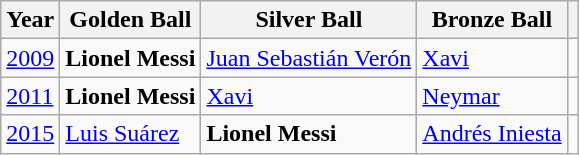<table class="wikitable plainrowheaders sortable">
<tr>
<th>Year</th>
<th scope="col">Golden Ball</th>
<th scope="col">Silver Ball</th>
<th scope="col">Bronze Ball</th>
<th scope="col"></th>
</tr>
<tr>
<td scope="row"><a href='#'>2009</a></td>
<td> <strong>Lionel Messi</strong></td>
<td> <a href='#'>Juan Sebastián Verón</a></td>
<td> <a href='#'>Xavi</a></td>
<td></td>
</tr>
<tr>
<td scope="row"><a href='#'>2011</a></td>
<td> <strong>Lionel Messi</strong></td>
<td> <a href='#'>Xavi</a></td>
<td> <a href='#'>Neymar</a></td>
<td></td>
</tr>
<tr>
<td scope="row"><a href='#'>2015</a></td>
<td> <a href='#'>Luis Suárez</a></td>
<td> <strong>Lionel Messi</strong></td>
<td> <a href='#'>Andrés Iniesta</a></td>
<td></td>
</tr>
</table>
